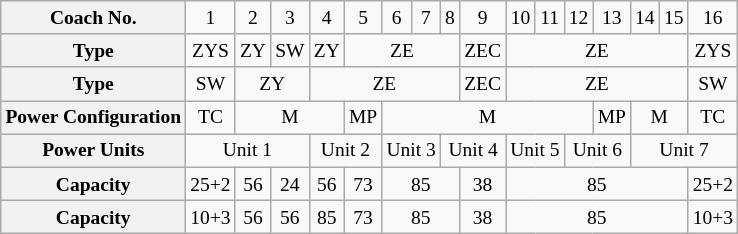<table class="wikitable" style="text-align: center; font-size: small;">
<tr>
<th>Coach No.</th>
<td>1</td>
<td>2</td>
<td>3</td>
<td>4</td>
<td>5</td>
<td>6</td>
<td>7</td>
<td>8</td>
<td>9</td>
<td>10</td>
<td>11</td>
<td>12</td>
<td>13</td>
<td>14</td>
<td>15</td>
<td>16</td>
</tr>
<tr>
<th>Type</th>
<td colspan=1>ZYS</td>
<td colspan=1>ZY</td>
<td colspan=1>SW</td>
<td colspan=1>ZY</td>
<td colspan=4>ZE</td>
<td colspan=1>ZEC</td>
<td colspan=6>ZE</td>
<td colspan=1>ZYS</td>
</tr>
<tr>
<th>Type</th>
<td colspan=1>SW</td>
<td colspan=2>ZY</td>
<td colspan=5>ZE</td>
<td colspan=1>ZEC</td>
<td colspan=6>ZE</td>
<td colspan=1>SW</td>
</tr>
<tr>
<th>Power Configuration</th>
<td colspan=1>TC</td>
<td colspan=3>M</td>
<td colspan=1>MP</td>
<td colspan=7>M</td>
<td colspan=1>MP</td>
<td colspan=2>M</td>
<td colspan=1>TC</td>
</tr>
<tr>
<th>Power Units</th>
<td colspan=3>Unit 1</td>
<td colspan=2>Unit 2</td>
<td colspan=2>Unit 3</td>
<td colspan=2>Unit 4</td>
<td colspan=2>Unit 5</td>
<td colspan=2>Unit 6</td>
<td colspan=3>Unit 7</td>
</tr>
<tr>
<th>Capacity</th>
<td>25+2</td>
<td>56</td>
<td>24</td>
<td>56</td>
<td>73</td>
<td colspan="3">85</td>
<td>38</td>
<td colspan="6">85</td>
<td>25+2</td>
</tr>
<tr>
<th>Capacity</th>
<td>10+3</td>
<td>56</td>
<td>56</td>
<td>85</td>
<td>73</td>
<td colspan="3">85</td>
<td>38</td>
<td colspan="6">85</td>
<td>10+3</td>
</tr>
</table>
